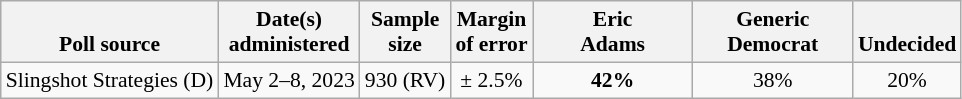<table class="wikitable" style="font-size:90%;text-align:center;">
<tr valign=bottom>
<th>Poll source</th>
<th>Date(s)<br>administered</th>
<th>Sample<br>size</th>
<th>Margin<br>of error</th>
<th style="width:100px;">Eric<br>Adams</th>
<th style="width:100px;">Generic<br>Democrat</th>
<th>Undecided</th>
</tr>
<tr>
<td style="text-align:left;">Slingshot Strategies (D)</td>
<td>May 2–8, 2023</td>
<td>930 (RV)</td>
<td>± 2.5%</td>
<td><strong>42%</strong></td>
<td>38%</td>
<td>20%</td>
</tr>
</table>
